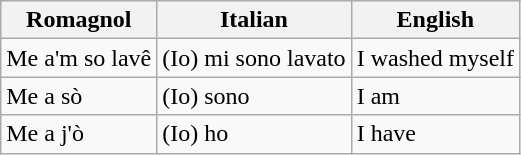<table class="wikitable">
<tr>
<th>Romagnol</th>
<th>Italian</th>
<th>English</th>
</tr>
<tr>
<td>Me a'm so lavê</td>
<td>(Io) mi sono lavato</td>
<td>I washed myself</td>
</tr>
<tr>
<td>Me a sò</td>
<td>(Io) sono</td>
<td>I am</td>
</tr>
<tr>
<td>Me a j'ò</td>
<td>(Io) ho</td>
<td>I have</td>
</tr>
</table>
